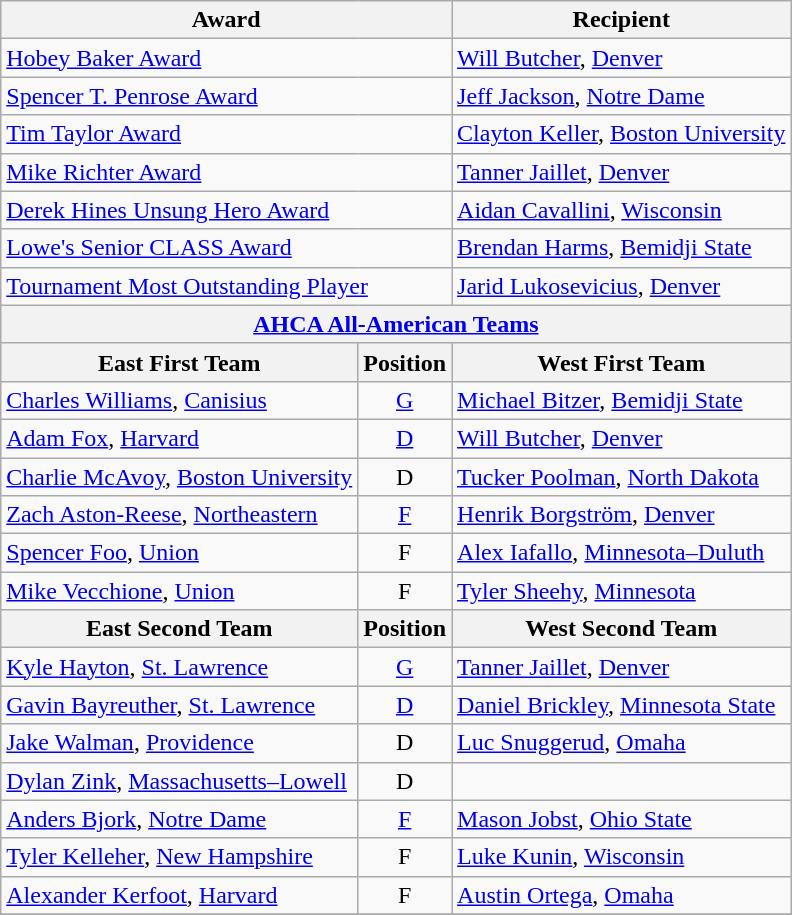<table class="wikitable">
<tr>
<th colspan=2>Award</th>
<th>Recipient</th>
</tr>
<tr>
<td colspan=2><a href='#'>Hobey Baker Award</a></td>
<td><a href='#'>Will Butcher</a>, <a href='#'>Denver</a></td>
</tr>
<tr>
<td colspan=2><a href='#'>Spencer T. Penrose Award</a></td>
<td><a href='#'>Jeff Jackson</a>, <a href='#'>Notre Dame</a></td>
</tr>
<tr>
<td colspan=2><a href='#'>Tim Taylor Award</a></td>
<td><a href='#'>Clayton Keller</a>, <a href='#'>Boston University</a></td>
</tr>
<tr>
<td colspan=2><a href='#'>Mike Richter Award</a></td>
<td><a href='#'>Tanner Jaillet</a>, <a href='#'>Denver</a></td>
</tr>
<tr>
<td colspan=2><a href='#'>Derek Hines Unsung Hero Award</a></td>
<td><a href='#'>Aidan Cavallini</a>, <a href='#'>Wisconsin</a></td>
</tr>
<tr>
<td colspan=2><a href='#'>Lowe's Senior CLASS Award</a></td>
<td><a href='#'>Brendan Harms</a>, <a href='#'>Bemidji State</a></td>
</tr>
<tr>
<td colspan=2><a href='#'>Tournament Most Outstanding Player</a></td>
<td><a href='#'>Jarid Lukosevicius</a>, <a href='#'>Denver</a></td>
</tr>
<tr>
<th colspan=3><a href='#'>AHCA All-American Teams</a></th>
</tr>
<tr>
<th>East First Team</th>
<th>Position</th>
<th>West First Team</th>
</tr>
<tr>
<td><a href='#'>Charles Williams</a>, <a href='#'>Canisius</a></td>
<td align=center><a href='#'>G</a></td>
<td><a href='#'>Michael Bitzer</a>, <a href='#'>Bemidji State</a></td>
</tr>
<tr>
<td><a href='#'>Adam Fox</a>, <a href='#'>Harvard</a></td>
<td align=center><a href='#'>D</a></td>
<td><a href='#'>Will Butcher</a>, <a href='#'>Denver</a></td>
</tr>
<tr>
<td><a href='#'>Charlie McAvoy</a>, <a href='#'>Boston University</a></td>
<td align=center>D</td>
<td><a href='#'>Tucker Poolman</a>, <a href='#'>North Dakota</a></td>
</tr>
<tr>
<td><a href='#'>Zach Aston-Reese</a>, <a href='#'>Northeastern</a></td>
<td align=center><a href='#'>F</a></td>
<td><a href='#'>Henrik Borgström</a>, <a href='#'>Denver</a></td>
</tr>
<tr>
<td><a href='#'>Spencer Foo</a>, <a href='#'>Union</a></td>
<td align=center>F</td>
<td><a href='#'>Alex Iafallo</a>, <a href='#'>Minnesota–Duluth</a></td>
</tr>
<tr>
<td><a href='#'>Mike Vecchione</a>, <a href='#'>Union</a></td>
<td align=center>F</td>
<td><a href='#'>Tyler Sheehy</a>, <a href='#'>Minnesota</a></td>
</tr>
<tr>
<th>East Second Team</th>
<th>Position</th>
<th>West Second Team</th>
</tr>
<tr>
<td><a href='#'>Kyle Hayton</a>, <a href='#'>St. Lawrence</a></td>
<td align=center><a href='#'>G</a></td>
<td><a href='#'>Tanner Jaillet</a>, <a href='#'>Denver</a></td>
</tr>
<tr>
<td><a href='#'>Gavin Bayreuther</a>, <a href='#'>St. Lawrence</a></td>
<td align=center><a href='#'>D</a></td>
<td><a href='#'>Daniel Brickley</a>, <a href='#'>Minnesota State</a></td>
</tr>
<tr>
<td><a href='#'>Jake Walman</a>, <a href='#'>Providence</a></td>
<td align=center>D</td>
<td><a href='#'>Luc Snuggerud</a>, <a href='#'>Omaha</a></td>
</tr>
<tr>
<td><a href='#'>Dylan Zink</a>, <a href='#'>Massachusetts–Lowell</a></td>
<td align=center>D</td>
<td></td>
</tr>
<tr>
<td><a href='#'>Anders Bjork</a>, <a href='#'>Notre Dame</a></td>
<td align=center><a href='#'>F</a></td>
<td><a href='#'>Mason Jobst</a>, <a href='#'>Ohio State</a></td>
</tr>
<tr>
<td><a href='#'>Tyler Kelleher</a>, <a href='#'>New Hampshire</a></td>
<td align=center>F</td>
<td><a href='#'>Luke Kunin</a>, <a href='#'>Wisconsin</a></td>
</tr>
<tr>
<td><a href='#'>Alexander Kerfoot</a>, <a href='#'>Harvard</a></td>
<td align=center>F</td>
<td><a href='#'>Austin Ortega</a>, <a href='#'>Omaha</a></td>
</tr>
<tr>
</tr>
</table>
